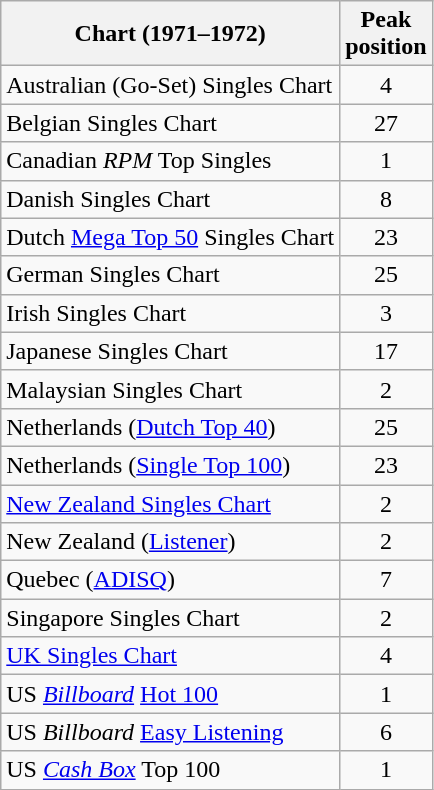<table class="wikitable sortable">
<tr>
<th>Chart (1971–1972)</th>
<th>Peak<br>position</th>
</tr>
<tr>
<td>Australian (Go-Set) Singles Chart</td>
<td style="text-align:center;">4</td>
</tr>
<tr>
<td>Belgian Singles Chart</td>
<td style="text-align:center;">27</td>
</tr>
<tr>
<td>Canadian <em>RPM</em> Top Singles</td>
<td style="text-align:center;">1</td>
</tr>
<tr>
<td>Danish Singles Chart</td>
<td style="text-align:center;">8</td>
</tr>
<tr>
<td>Dutch <a href='#'>Mega Top 50</a> Singles Chart </td>
<td style="text-align:center;">23</td>
</tr>
<tr>
<td>German Singles Chart</td>
<td style="text-align:center;">25</td>
</tr>
<tr>
<td>Irish Singles Chart</td>
<td style="text-align:center;">3</td>
</tr>
<tr>
<td>Japanese Singles Chart</td>
<td style="text-align:center;">17</td>
</tr>
<tr>
<td>Malaysian Singles Chart</td>
<td style="text-align:center;">2</td>
</tr>
<tr>
<td>Netherlands (<a href='#'>Dutch Top 40</a>)</td>
<td style="text-align:center;">25</td>
</tr>
<tr>
<td align="left">Netherlands (<a href='#'>Single Top 100</a>)</td>
<td style="text-align:center;">23</td>
</tr>
<tr>
<td><a href='#'>New Zealand Singles Chart</a></td>
<td style="text-align:center;">2</td>
</tr>
<tr>
<td>New Zealand (<a href='#'>Listener</a>)</td>
<td style="text-align:center;">2</td>
</tr>
<tr>
<td>Quebec (<a href='#'>ADISQ</a>)</td>
<td style="text-align:center;">7</td>
</tr>
<tr>
<td>Singapore Singles Chart</td>
<td style="text-align:center;">2</td>
</tr>
<tr>
<td><a href='#'>UK Singles Chart</a></td>
<td style="text-align:center;">4</td>
</tr>
<tr>
<td>US <em><a href='#'>Billboard</a></em> <a href='#'>Hot 100</a></td>
<td style="text-align:center;">1</td>
</tr>
<tr>
<td>US <em>Billboard</em> <a href='#'>Easy Listening</a></td>
<td style="text-align:center;">6</td>
</tr>
<tr>
<td>US <em><a href='#'>Cash Box</a></em> Top 100</td>
<td style="text-align:center;">1</td>
</tr>
</table>
